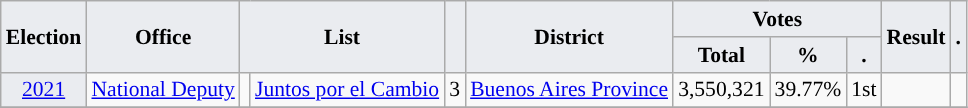<table class="wikitable" style="font-size:90%; text-align:center;">
<tr>
<th style="background-color:#EAECF0;" rowspan=2>Election</th>
<th style="background-color:#EAECF0;" rowspan=2>Office</th>
<th style="background-color:#EAECF0;" colspan=2 rowspan=2>List</th>
<th style="background-color:#EAECF0;" rowspan=2></th>
<th style="background-color:#EAECF0;" rowspan=2>District</th>
<th style="background-color:#EAECF0;" colspan=3>Votes</th>
<th style="background-color:#EAECF0;" rowspan=2>Result</th>
<th style="background-color:#EAECF0;" rowspan=2>.</th>
</tr>
<tr>
<th style="background-color:#EAECF0;">Total</th>
<th style="background-color:#EAECF0;">%</th>
<th style="background-color:#EAECF0;">.</th>
</tr>
<tr>
<td style="background-color:#EAECF0;"><a href='#'>2021</a></td>
<td><a href='#'>National Deputy</a></td>
<td style="background-color:"></td>
<td><a href='#'>Juntos por el Cambio</a></td>
<td>3</td>
<td><a href='#'>Buenos Aires Province</a></td>
<td>3,550,321</td>
<td>39.77%</td>
<td>1st</td>
<td></td>
<td></td>
</tr>
<tr>
</tr>
</table>
